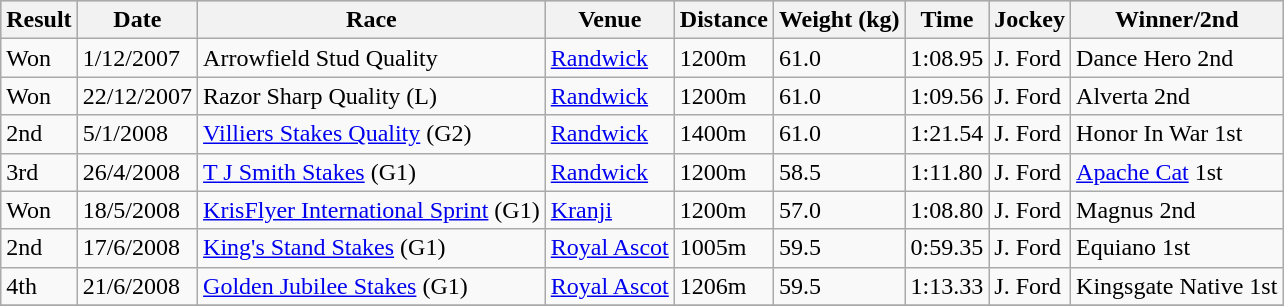<table class="wikitable">
<tr style="background:silver; color:black">
<th>Result</th>
<th>Date</th>
<th>Race</th>
<th>Venue</th>
<th>Distance</th>
<th>Weight (kg)</th>
<th>Time</th>
<th>Jockey</th>
<th>Winner/2nd</th>
</tr>
<tr>
<td>Won</td>
<td>1/12/2007</td>
<td>Arrowfield Stud Quality</td>
<td><a href='#'>Randwick</a></td>
<td>1200m</td>
<td>61.0</td>
<td>1:08.95</td>
<td>J. Ford</td>
<td>Dance Hero 2nd</td>
</tr>
<tr>
<td>Won</td>
<td>22/12/2007</td>
<td>Razor Sharp Quality (L)</td>
<td><a href='#'>Randwick</a></td>
<td>1200m</td>
<td>61.0</td>
<td>1:09.56</td>
<td>J. Ford</td>
<td>Alverta 2nd</td>
</tr>
<tr>
<td>2nd</td>
<td>5/1/2008</td>
<td><a href='#'>Villiers Stakes Quality</a> (G2)</td>
<td><a href='#'>Randwick</a></td>
<td>1400m</td>
<td>61.0</td>
<td>1:21.54</td>
<td>J. Ford</td>
<td>Honor In War 1st</td>
</tr>
<tr>
<td>3rd</td>
<td>26/4/2008</td>
<td><a href='#'>T J Smith Stakes</a> (G1)</td>
<td><a href='#'>Randwick</a></td>
<td>1200m</td>
<td>58.5</td>
<td>1:11.80</td>
<td>J. Ford</td>
<td><a href='#'>Apache Cat</a> 1st</td>
</tr>
<tr>
<td>Won</td>
<td>18/5/2008</td>
<td><a href='#'>KrisFlyer International Sprint</a> (G1)</td>
<td><a href='#'>Kranji</a></td>
<td>1200m</td>
<td>57.0</td>
<td>1:08.80</td>
<td>J. Ford</td>
<td>Magnus 2nd</td>
</tr>
<tr>
<td>2nd</td>
<td>17/6/2008</td>
<td><a href='#'>King's Stand Stakes</a> (G1)</td>
<td><a href='#'>Royal Ascot</a></td>
<td>1005m</td>
<td>59.5</td>
<td>0:59.35</td>
<td>J. Ford</td>
<td>Equiano 1st</td>
</tr>
<tr>
<td>4th</td>
<td>21/6/2008</td>
<td><a href='#'>Golden Jubilee Stakes</a> (G1)</td>
<td><a href='#'>Royal Ascot</a></td>
<td>1206m</td>
<td>59.5</td>
<td>1:13.33</td>
<td>J. Ford</td>
<td>Kingsgate Native 1st</td>
</tr>
<tr>
</tr>
</table>
